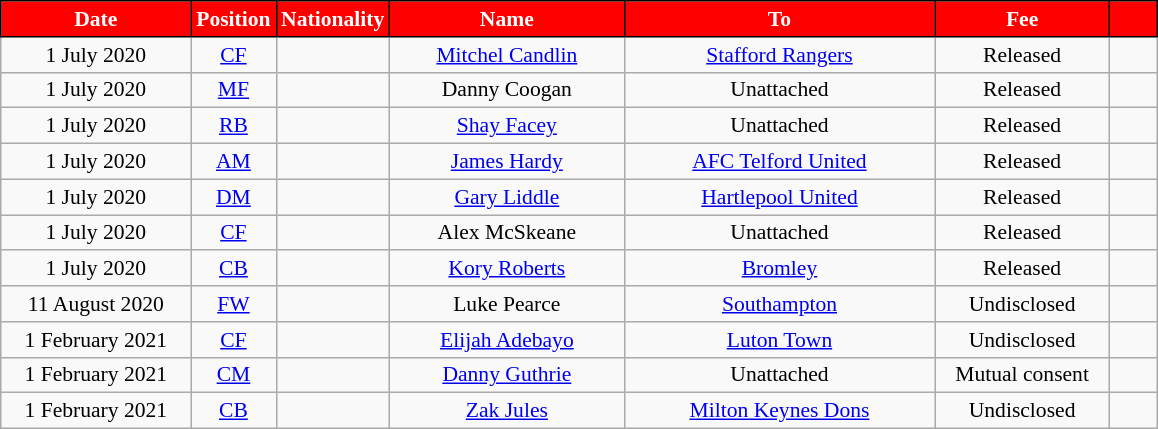<table class="wikitable"  style="text-align:center; font-size:90%; ">
<tr>
<th style="background:#FF0000;color:#FFFFFF;border:1px solid #000000; width:120px;">Date</th>
<th style="background:#FF0000;color:#FFFFFF;border:1px solid #000000; width:50px;">Position</th>
<th style="background:#FF0000;color:#FFFFFF;border:1px solid #000000; width:50px;">Nationality</th>
<th style="background:#FF0000;color:#FFFFFF;border:1px solid #000000; width:150px;">Name</th>
<th style="background:#FF0000;color:#FFFFFF;border:1px solid #000000; width:200px;">To</th>
<th style="background:#FF0000;color:#FFFFFF;border:1px solid #000000; width:110px;">Fee</th>
<th style="background:#FF0000;color:#FFFFFF;border:1px solid #000000; width:25px;"></th>
</tr>
<tr>
<td>1 July 2020</td>
<td><a href='#'>CF</a></td>
<td></td>
<td><a href='#'>Mitchel Candlin</a></td>
<td> <a href='#'>Stafford Rangers</a></td>
<td>Released</td>
<td></td>
</tr>
<tr>
<td>1 July 2020</td>
<td><a href='#'>MF</a></td>
<td></td>
<td>Danny Coogan</td>
<td> Unattached</td>
<td>Released</td>
<td></td>
</tr>
<tr>
<td>1 July 2020</td>
<td><a href='#'>RB</a></td>
<td></td>
<td><a href='#'>Shay Facey</a></td>
<td> Unattached</td>
<td>Released</td>
<td></td>
</tr>
<tr>
<td>1 July 2020</td>
<td><a href='#'>AM</a></td>
<td></td>
<td><a href='#'>James Hardy</a></td>
<td> <a href='#'>AFC Telford United</a></td>
<td>Released</td>
<td></td>
</tr>
<tr>
<td>1 July 2020</td>
<td><a href='#'>DM</a></td>
<td></td>
<td><a href='#'>Gary Liddle</a></td>
<td> <a href='#'>Hartlepool United</a></td>
<td>Released</td>
<td></td>
</tr>
<tr>
<td>1 July 2020</td>
<td><a href='#'>CF</a></td>
<td></td>
<td>Alex McSkeane</td>
<td> Unattached</td>
<td>Released</td>
<td></td>
</tr>
<tr>
<td>1 July 2020</td>
<td><a href='#'>CB</a></td>
<td></td>
<td><a href='#'>Kory Roberts</a></td>
<td> <a href='#'>Bromley</a></td>
<td>Released</td>
<td></td>
</tr>
<tr>
<td>11 August 2020</td>
<td><a href='#'>FW</a></td>
<td></td>
<td>Luke Pearce</td>
<td> <a href='#'>Southampton</a></td>
<td>Undisclosed</td>
<td></td>
</tr>
<tr>
<td>1 February 2021</td>
<td><a href='#'>CF</a></td>
<td></td>
<td><a href='#'>Elijah Adebayo</a></td>
<td> <a href='#'>Luton Town</a></td>
<td>Undisclosed</td>
<td></td>
</tr>
<tr>
<td>1 February 2021</td>
<td><a href='#'>CM</a></td>
<td></td>
<td><a href='#'>Danny Guthrie</a></td>
<td> Unattached</td>
<td>Mutual consent</td>
<td></td>
</tr>
<tr>
<td>1 February 2021</td>
<td><a href='#'>CB</a></td>
<td></td>
<td><a href='#'>Zak Jules</a></td>
<td> <a href='#'>Milton Keynes Dons</a></td>
<td>Undisclosed</td>
<td></td>
</tr>
</table>
